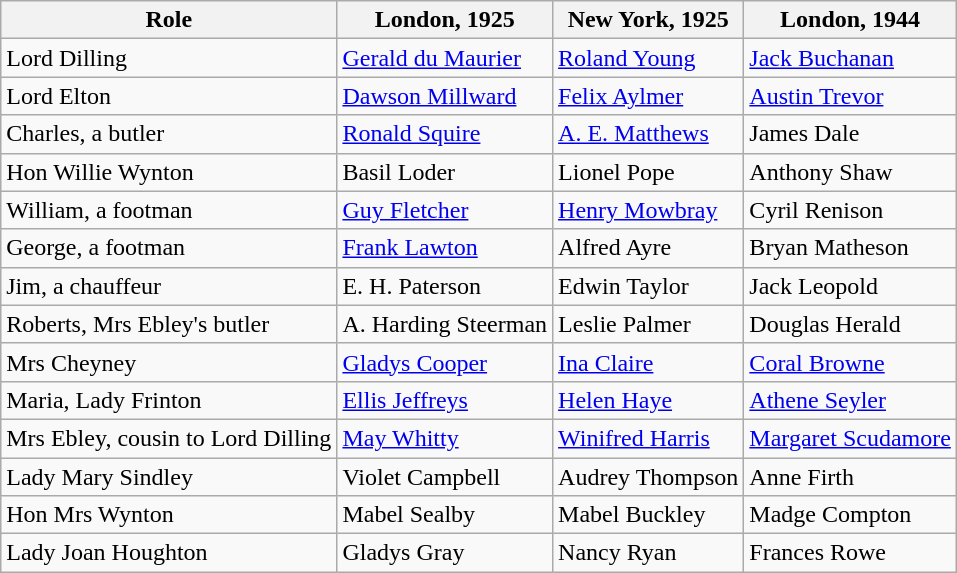<table class="wikitable plainrowheaders" style="text-align: left; margin-right: 0;">
<tr>
<th scope="col">Role</th>
<th scope="col">London, 1925</th>
<th scope="col">New York, 1925</th>
<th scope="col">London, 1944</th>
</tr>
<tr>
<td>Lord Dilling</td>
<td><a href='#'>Gerald du Maurier</a></td>
<td><a href='#'>Roland Young</a></td>
<td><a href='#'>Jack Buchanan</a></td>
</tr>
<tr>
<td>Lord Elton</td>
<td><a href='#'>Dawson Millward</a></td>
<td><a href='#'>Felix Aylmer</a></td>
<td><a href='#'>Austin Trevor</a></td>
</tr>
<tr>
<td>Charles, a butler</td>
<td><a href='#'>Ronald Squire</a></td>
<td><a href='#'>A. E. Matthews</a></td>
<td>James Dale</td>
</tr>
<tr>
<td>Hon Willie Wynton</td>
<td>Basil Loder</td>
<td>Lionel Pope</td>
<td>Anthony Shaw</td>
</tr>
<tr>
<td>William, a footman</td>
<td><a href='#'>Guy Fletcher</a></td>
<td><a href='#'>Henry Mowbray</a></td>
<td>Cyril Renison</td>
</tr>
<tr>
<td>George, a footman</td>
<td><a href='#'>Frank Lawton</a></td>
<td>Alfred Ayre</td>
<td>Bryan Matheson</td>
</tr>
<tr>
<td>Jim, a chauffeur</td>
<td>E. H. Paterson</td>
<td>Edwin Taylor</td>
<td>Jack Leopold</td>
</tr>
<tr>
<td>Roberts, Mrs Ebley's butler</td>
<td>A. Harding Steerman</td>
<td>Leslie Palmer</td>
<td>Douglas Herald</td>
</tr>
<tr>
<td>Mrs Cheyney</td>
<td><a href='#'>Gladys Cooper</a></td>
<td><a href='#'>Ina Claire</a></td>
<td><a href='#'>Coral Browne</a></td>
</tr>
<tr>
<td>Maria, Lady Frinton</td>
<td><a href='#'>Ellis Jeffreys</a></td>
<td><a href='#'>Helen Haye</a></td>
<td><a href='#'>Athene Seyler</a></td>
</tr>
<tr>
<td>Mrs Ebley, cousin to Lord Dilling</td>
<td><a href='#'>May Whitty</a></td>
<td><a href='#'>Winifred Harris</a></td>
<td><a href='#'>Margaret Scudamore</a></td>
</tr>
<tr>
<td>Lady Mary Sindley</td>
<td>Violet Campbell</td>
<td>Audrey Thompson</td>
<td>Anne Firth</td>
</tr>
<tr>
<td>Hon Mrs Wynton</td>
<td>Mabel Sealby</td>
<td>Mabel Buckley</td>
<td>Madge Compton</td>
</tr>
<tr>
<td>Lady Joan Houghton</td>
<td>Gladys Gray</td>
<td>Nancy Ryan</td>
<td>Frances Rowe</td>
</tr>
</table>
